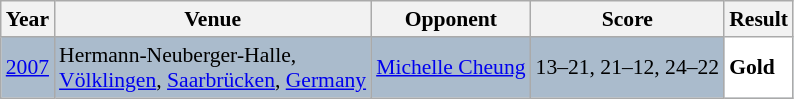<table class="sortable wikitable" style="font-size: 90%;">
<tr>
<th>Year</th>
<th>Venue</th>
<th>Opponent</th>
<th>Score</th>
<th>Result</th>
</tr>
<tr style="background:#AABBCC">
<td align="center"><a href='#'>2007</a></td>
<td align="left">Hermann-Neuberger-Halle,<br><a href='#'>Völklingen</a>, <a href='#'>Saarbrücken</a>, <a href='#'>Germany</a></td>
<td align="left"> <a href='#'>Michelle Cheung</a></td>
<td align="left">13–21, 21–12, 24–22</td>
<td style="text-align:left; background:white"> <strong>Gold</strong></td>
</tr>
</table>
